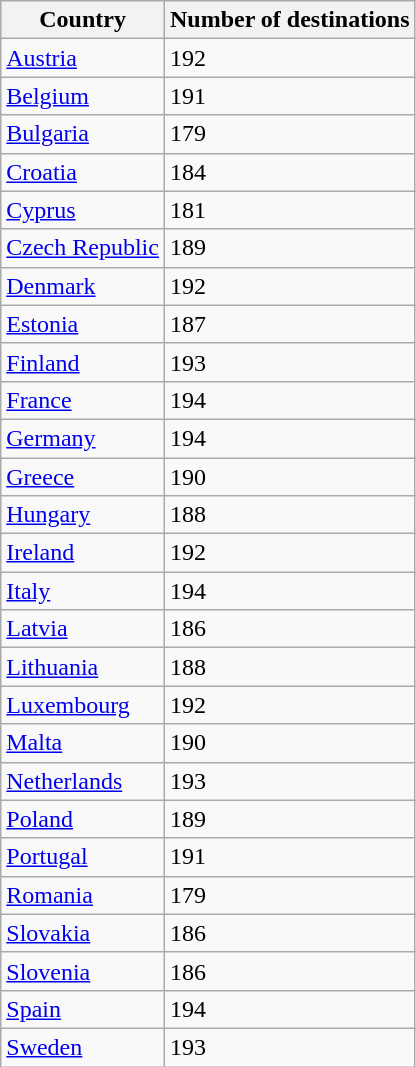<table class="wikitable sortable">
<tr>
<th>Country</th>
<th>Number of destinations</th>
</tr>
<tr>
<td><a href='#'>Austria</a></td>
<td>192</td>
</tr>
<tr>
<td><a href='#'>Belgium</a></td>
<td>191</td>
</tr>
<tr>
<td><a href='#'>Bulgaria</a></td>
<td>179</td>
</tr>
<tr>
<td><a href='#'>Croatia</a></td>
<td>184</td>
</tr>
<tr>
<td><a href='#'>Cyprus</a></td>
<td>181</td>
</tr>
<tr>
<td><a href='#'>Czech Republic</a></td>
<td>189</td>
</tr>
<tr>
<td><a href='#'>Denmark</a></td>
<td>192</td>
</tr>
<tr>
<td><a href='#'>Estonia</a></td>
<td>187</td>
</tr>
<tr>
<td><a href='#'>Finland</a></td>
<td>193</td>
</tr>
<tr>
<td><a href='#'>France</a></td>
<td>194</td>
</tr>
<tr>
<td><a href='#'>Germany</a></td>
<td>194</td>
</tr>
<tr>
<td><a href='#'>Greece</a></td>
<td>190</td>
</tr>
<tr>
<td><a href='#'>Hungary</a></td>
<td>188</td>
</tr>
<tr>
<td><a href='#'>Ireland</a></td>
<td>192</td>
</tr>
<tr>
<td><a href='#'>Italy</a></td>
<td>194</td>
</tr>
<tr>
<td><a href='#'>Latvia</a></td>
<td>186</td>
</tr>
<tr>
<td><a href='#'>Lithuania</a></td>
<td>188</td>
</tr>
<tr>
<td><a href='#'>Luxembourg</a></td>
<td>192</td>
</tr>
<tr>
<td><a href='#'>Malta</a></td>
<td>190</td>
</tr>
<tr>
<td><a href='#'>Netherlands</a></td>
<td>193</td>
</tr>
<tr>
<td><a href='#'>Poland</a></td>
<td>189</td>
</tr>
<tr>
<td><a href='#'>Portugal</a></td>
<td>191</td>
</tr>
<tr>
<td><a href='#'>Romania</a></td>
<td>179</td>
</tr>
<tr>
<td><a href='#'>Slovakia</a></td>
<td>186</td>
</tr>
<tr>
<td><a href='#'>Slovenia</a></td>
<td>186</td>
</tr>
<tr>
<td><a href='#'>Spain</a></td>
<td>194</td>
</tr>
<tr>
<td><a href='#'>Sweden</a></td>
<td>193</td>
</tr>
</table>
